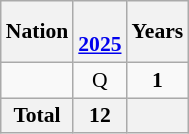<table class="wikitable" style="text-align:center; font-size:90%">
<tr>
<th>Nation</th>
<th><br><a href='#'>2025</a></th>
<th>Years</th>
</tr>
<tr>
<td align=left></td>
<td>Q</td>
<td><strong>1</strong></td>
</tr>
<tr>
<th>Total</th>
<th>12</th>
<th></th>
</tr>
</table>
